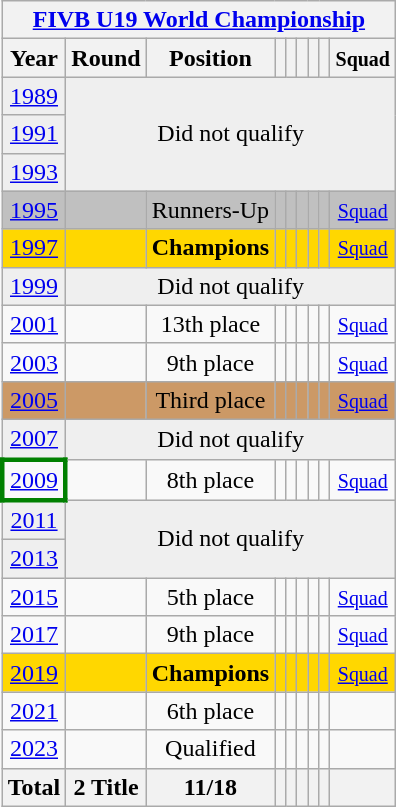<table class="wikitable" style="text-align: center;">
<tr>
<th colspan=9><a href='#'>FIVB U19 World Championship</a></th>
</tr>
<tr>
<th>Year</th>
<th>Round</th>
<th>Position</th>
<th></th>
<th></th>
<th></th>
<th></th>
<th></th>
<th><small>Squad</small></th>
</tr>
<tr bgcolor="efefef">
<td> <a href='#'>1989</a></td>
<td colspan=9 rowspan=3>Did not qualify</td>
</tr>
<tr bgcolor="efefef">
<td> <a href='#'>1991</a></td>
</tr>
<tr bgcolor="efefef">
<td> <a href='#'>1993</a></td>
</tr>
<tr bgcolor=silver>
<td> <a href='#'>1995</a></td>
<td></td>
<td>Runners-Up</td>
<td></td>
<td></td>
<td></td>
<td></td>
<td></td>
<td><small> <a href='#'>Squad</a></small></td>
</tr>
<tr bgcolor=gold>
<td> <a href='#'>1997</a></td>
<td></td>
<td><strong>Champions</strong></td>
<td></td>
<td></td>
<td></td>
<td></td>
<td></td>
<td><small><a href='#'>Squad</a></small></td>
</tr>
<tr bgcolor="efefef">
<td> <a href='#'>1999</a></td>
<td colspan=9>Did not qualify</td>
</tr>
<tr>
<td> <a href='#'>2001</a></td>
<td></td>
<td>13th place</td>
<td></td>
<td></td>
<td></td>
<td></td>
<td></td>
<td><small> <a href='#'>Squad</a></small></td>
</tr>
<tr>
<td> <a href='#'>2003</a></td>
<td></td>
<td>9th place</td>
<td></td>
<td></td>
<td></td>
<td></td>
<td></td>
<td><small><a href='#'>Squad</a></small></td>
</tr>
<tr bgcolor=cc9966>
<td> <a href='#'>2005</a></td>
<td></td>
<td>Third place</td>
<td></td>
<td></td>
<td></td>
<td></td>
<td></td>
<td><small><a href='#'>Squad</a></small></td>
</tr>
<tr bgcolor="efefef">
<td> <a href='#'>2007</a></td>
<td colspan=9>Did not qualify</td>
</tr>
<tr>
<td style="border:3px solid green"> <a href='#'>2009</a></td>
<td></td>
<td>8th place</td>
<td></td>
<td></td>
<td></td>
<td></td>
<td></td>
<td><small><a href='#'>Squad</a></small></td>
</tr>
<tr bgcolor="efefef">
<td> <a href='#'>2011</a></td>
<td colspan=9 rowspan=2>Did not qualify</td>
</tr>
<tr bgcolor="efefef">
<td> <a href='#'>2013</a></td>
</tr>
<tr>
<td> <a href='#'>2015</a></td>
<td></td>
<td>5th place</td>
<td></td>
<td></td>
<td></td>
<td></td>
<td></td>
<td><small><a href='#'>Squad</a></small></td>
</tr>
<tr>
<td> <a href='#'>2017</a></td>
<td></td>
<td>9th place</td>
<td></td>
<td></td>
<td></td>
<td></td>
<td></td>
<td><small><a href='#'>Squad</a></small></td>
</tr>
<tr bgcolor=gold>
<td> <a href='#'>2019</a></td>
<td></td>
<td><strong>Champions</strong></td>
<td></td>
<td></td>
<td></td>
<td></td>
<td></td>
<td><small><a href='#'>Squad</a></small></td>
</tr>
<tr>
<td> <a href='#'>2021</a></td>
<td></td>
<td>6th place</td>
<td></td>
<td></td>
<td></td>
<td></td>
<td></td>
</tr>
<tr>
<td> <a href='#'>2023</a></td>
<td></td>
<td>Qualified</td>
<td></td>
<td></td>
<td></td>
<td></td>
<td></td>
<td></td>
</tr>
<tr>
<th>Total</th>
<th>2 Title</th>
<th>11/18</th>
<th></th>
<th></th>
<th></th>
<th></th>
<th></th>
<th></th>
</tr>
</table>
